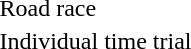<table>
<tr>
<td>Road race<br></td>
<td></td>
<td></td>
<td></td>
</tr>
<tr>
<td>Individual time trial<br></td>
<td></td>
<td></td>
<td></td>
</tr>
</table>
